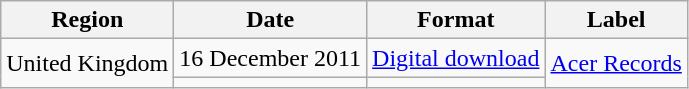<table class="wikitable">
<tr>
<th>Region</th>
<th>Date</th>
<th>Format</th>
<th>Label</th>
</tr>
<tr>
<td rowspan=2>United Kingdom</td>
<td>16 December 2011 </td>
<td><a href='#'>Digital download</a></td>
<td rowspan=2><a href='#'>Acer Records</a></td>
</tr>
<tr>
<td></td>
</tr>
</table>
